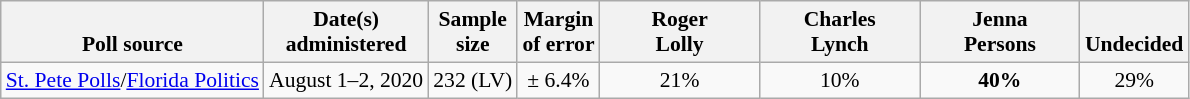<table class="wikitable" style="font-size:90%;text-align:center;">
<tr valign=bottom>
<th>Poll source</th>
<th>Date(s)<br>administered</th>
<th>Sample<br>size</th>
<th>Margin<br>of error</th>
<th style="width:100px;">Roger<br>Lolly</th>
<th style="width:100px;">Charles<br>Lynch</th>
<th style="width:100px;">Jenna<br>Persons</th>
<th>Undecided</th>
</tr>
<tr>
<td style="text-align:left;"><a href='#'>St. Pete Polls</a>/<a href='#'>Florida Politics</a></td>
<td>August 1–2, 2020</td>
<td>232 (LV)</td>
<td>± 6.4%</td>
<td>21%</td>
<td>10%</td>
<td><strong>40%</strong></td>
<td>29%</td>
</tr>
</table>
